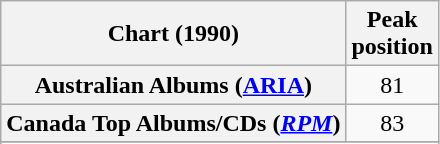<table class="wikitable sortable plainrowheaders" style="text-align:center">
<tr>
<th>Chart (1990)</th>
<th>Peak<br>position</th>
</tr>
<tr>
<th scope="row">Australian Albums (<a href='#'>ARIA</a>)</th>
<td>81</td>
</tr>
<tr>
<th scope="row">Canada Top Albums/CDs (<em><a href='#'>RPM</a></em>)</th>
<td>83</td>
</tr>
<tr>
</tr>
<tr>
</tr>
<tr>
</tr>
<tr>
</tr>
<tr>
</tr>
<tr>
</tr>
<tr>
</tr>
</table>
